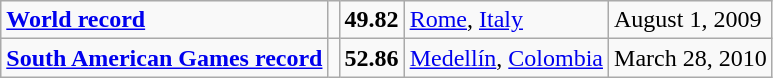<table class="wikitable">
<tr>
<td><strong><a href='#'>World record</a></strong></td>
<td></td>
<td><strong>49.82</strong></td>
<td><a href='#'>Rome</a>, <a href='#'>Italy</a></td>
<td>August 1, 2009</td>
</tr>
<tr>
<td><strong><a href='#'>South American Games record</a></strong></td>
<td></td>
<td><strong>52.86</strong></td>
<td><a href='#'>Medellín</a>, <a href='#'>Colombia</a></td>
<td>March 28, 2010</td>
</tr>
</table>
